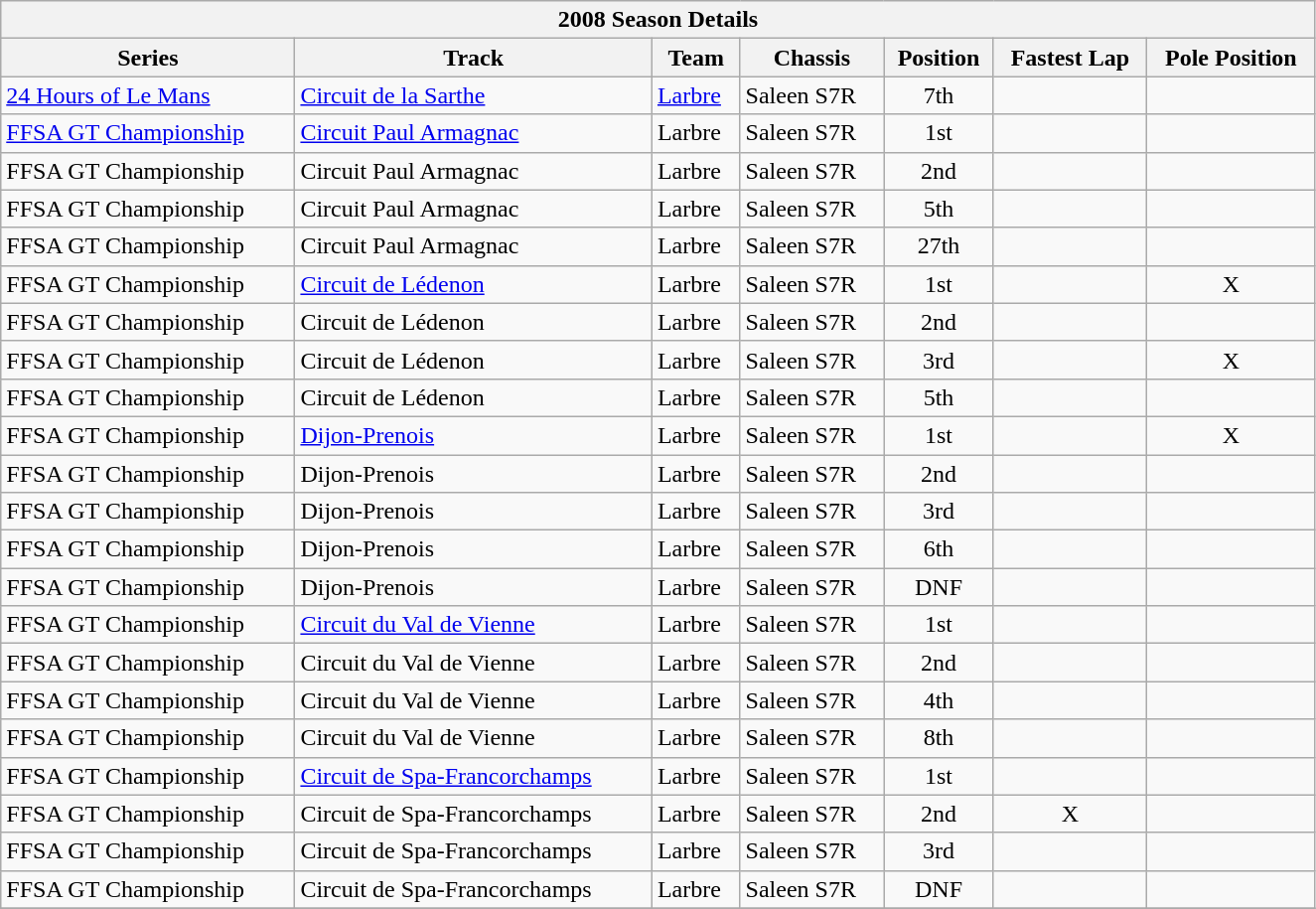<table class="wikitable collapsible collapsed">
<tr>
<th colspan="7" width="875px">2008 Season Details</th>
</tr>
<tr>
<th scope="col">Series</th>
<th scope="col">Track</th>
<th scope="col">Team</th>
<th scope="col">Chassis</th>
<th scope="col">Position</th>
<th scope="col">Fastest Lap</th>
<th scope="col">Pole Position</th>
</tr>
<tr>
<td><a href='#'>24 Hours of Le Mans</a></td>
<td><a href='#'>Circuit de la Sarthe</a></td>
<td><a href='#'>Larbre</a></td>
<td>Saleen S7R</td>
<td style="text-align:center">7th</td>
<td style="text-align:center"></td>
<td style="text-align:center"></td>
</tr>
<tr>
<td><a href='#'>FFSA GT Championship</a></td>
<td><a href='#'>Circuit Paul Armagnac</a></td>
<td>Larbre</td>
<td>Saleen S7R</td>
<td style="text-align:center">1st</td>
<td style="text-align:center"></td>
<td style="text-align:center"></td>
</tr>
<tr>
<td>FFSA GT Championship</td>
<td>Circuit Paul Armagnac</td>
<td>Larbre</td>
<td>Saleen S7R</td>
<td style="text-align:center">2nd</td>
<td style="text-align:center"></td>
<td style="text-align:center"></td>
</tr>
<tr>
<td>FFSA GT Championship</td>
<td>Circuit Paul Armagnac</td>
<td>Larbre</td>
<td>Saleen S7R</td>
<td style="text-align:center">5th</td>
<td style="text-align:center"></td>
<td style="text-align:center"></td>
</tr>
<tr>
<td>FFSA GT Championship</td>
<td>Circuit Paul Armagnac</td>
<td>Larbre</td>
<td>Saleen S7R</td>
<td style="text-align:center">27th</td>
<td style="text-align:center"></td>
<td style="text-align:center"></td>
</tr>
<tr>
<td>FFSA GT Championship</td>
<td><a href='#'>Circuit de Lédenon</a></td>
<td>Larbre</td>
<td>Saleen S7R</td>
<td style="text-align:center">1st</td>
<td style="text-align:center"></td>
<td style="text-align:center">X</td>
</tr>
<tr>
<td>FFSA GT Championship</td>
<td>Circuit de Lédenon</td>
<td>Larbre</td>
<td>Saleen S7R</td>
<td style="text-align:center">2nd</td>
<td style="text-align:center"></td>
<td style="text-align:center"></td>
</tr>
<tr>
<td>FFSA GT Championship</td>
<td>Circuit de Lédenon</td>
<td>Larbre</td>
<td>Saleen S7R</td>
<td style="text-align:center">3rd</td>
<td style="text-align:center"></td>
<td style="text-align:center">X</td>
</tr>
<tr>
<td>FFSA GT Championship</td>
<td>Circuit de Lédenon</td>
<td>Larbre</td>
<td>Saleen S7R</td>
<td style="text-align:center">5th</td>
<td style="text-align:center"></td>
<td style="text-align:center"></td>
</tr>
<tr>
<td>FFSA GT Championship</td>
<td><a href='#'>Dijon-Prenois</a></td>
<td>Larbre</td>
<td>Saleen S7R</td>
<td style="text-align:center">1st</td>
<td style="text-align:center"></td>
<td style="text-align:center">X</td>
</tr>
<tr>
<td>FFSA GT Championship</td>
<td>Dijon-Prenois</td>
<td>Larbre</td>
<td>Saleen S7R</td>
<td style="text-align:center">2nd</td>
<td style="text-align:center"></td>
<td style="text-align:center"></td>
</tr>
<tr>
<td>FFSA GT Championship</td>
<td>Dijon-Prenois</td>
<td>Larbre</td>
<td>Saleen S7R</td>
<td style="text-align:center">3rd</td>
<td style="text-align:center"></td>
<td style="text-align:center"></td>
</tr>
<tr>
<td>FFSA GT Championship</td>
<td>Dijon-Prenois</td>
<td>Larbre</td>
<td>Saleen S7R</td>
<td style="text-align:center">6th</td>
<td style="text-align:center"></td>
<td style="text-align:center"></td>
</tr>
<tr>
<td>FFSA GT Championship</td>
<td>Dijon-Prenois</td>
<td>Larbre</td>
<td>Saleen S7R</td>
<td style="text-align:center">DNF</td>
<td style="text-align:center"></td>
<td style="text-align:center"></td>
</tr>
<tr>
<td>FFSA GT Championship</td>
<td><a href='#'>Circuit du Val de Vienne</a></td>
<td>Larbre</td>
<td>Saleen S7R</td>
<td style="text-align:center">1st</td>
<td style="text-align:center"></td>
<td style="text-align:center"></td>
</tr>
<tr>
<td>FFSA GT Championship</td>
<td>Circuit du Val de Vienne</td>
<td>Larbre</td>
<td>Saleen S7R</td>
<td style="text-align:center">2nd</td>
<td style="text-align:center"></td>
<td style="text-align:center"></td>
</tr>
<tr>
<td>FFSA GT Championship</td>
<td>Circuit du Val de Vienne</td>
<td>Larbre</td>
<td>Saleen S7R</td>
<td style="text-align:center">4th</td>
<td style="text-align:center"></td>
<td style="text-align:center"></td>
</tr>
<tr>
<td>FFSA GT Championship</td>
<td>Circuit du Val de Vienne</td>
<td>Larbre</td>
<td>Saleen S7R</td>
<td style="text-align:center">8th</td>
<td style="text-align:center"></td>
<td style="text-align:center"></td>
</tr>
<tr>
<td>FFSA GT Championship</td>
<td><a href='#'>Circuit de Spa-Francorchamps</a></td>
<td>Larbre</td>
<td>Saleen S7R</td>
<td style="text-align:center">1st</td>
<td style="text-align:center"></td>
<td style="text-align:center"></td>
</tr>
<tr>
<td>FFSA GT Championship</td>
<td>Circuit de Spa-Francorchamps</td>
<td>Larbre</td>
<td>Saleen S7R</td>
<td style="text-align:center">2nd</td>
<td style="text-align:center">X</td>
<td style="text-align:center"></td>
</tr>
<tr>
<td>FFSA GT Championship</td>
<td>Circuit de Spa-Francorchamps</td>
<td>Larbre</td>
<td>Saleen S7R</td>
<td style="text-align:center">3rd</td>
<td style="text-align:center"></td>
<td style="text-align:center"></td>
</tr>
<tr>
<td>FFSA GT Championship</td>
<td>Circuit de Spa-Francorchamps</td>
<td>Larbre</td>
<td>Saleen S7R</td>
<td style="text-align:center">DNF</td>
<td style="text-align:center"></td>
<td style="text-align:center"></td>
</tr>
<tr>
</tr>
</table>
